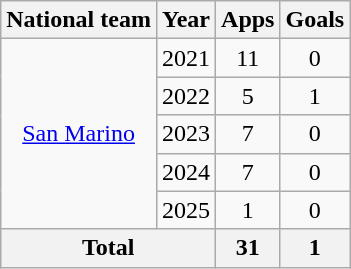<table class="wikitable" style="text-align:center">
<tr>
<th>National team</th>
<th>Year</th>
<th>Apps</th>
<th>Goals</th>
</tr>
<tr>
<td rowspan="5"><a href='#'>San Marino</a></td>
<td>2021</td>
<td>11</td>
<td>0</td>
</tr>
<tr>
<td>2022</td>
<td>5</td>
<td>1</td>
</tr>
<tr>
<td>2023</td>
<td>7</td>
<td>0</td>
</tr>
<tr>
<td>2024</td>
<td>7</td>
<td>0</td>
</tr>
<tr>
<td>2025</td>
<td>1</td>
<td>0</td>
</tr>
<tr>
<th colspan="2">Total</th>
<th>31</th>
<th>1</th>
</tr>
</table>
